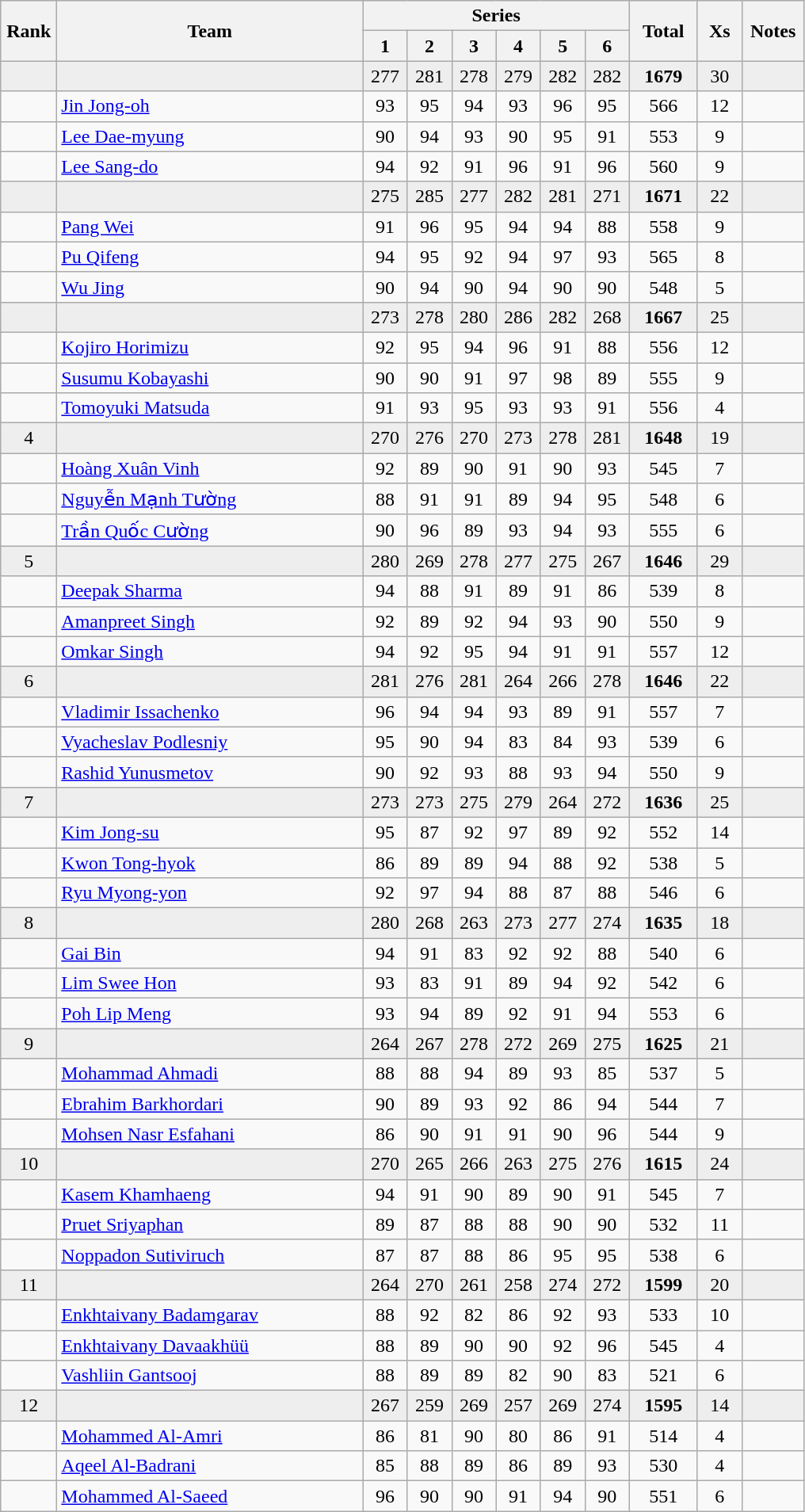<table class="wikitable" style="text-align:center">
<tr>
<th rowspan=2 width=40>Rank</th>
<th rowspan=2 width=250>Team</th>
<th colspan=6>Series</th>
<th rowspan=2 width=50>Total</th>
<th rowspan=2 width=30>Xs</th>
<th rowspan=2 width=45>Notes</th>
</tr>
<tr>
<th width=30>1</th>
<th width=30>2</th>
<th width=30>3</th>
<th width=30>4</th>
<th width=30>5</th>
<th width=30>6</th>
</tr>
<tr bgcolor=eeeeee>
<td></td>
<td align=left></td>
<td>277</td>
<td>281</td>
<td>278</td>
<td>279</td>
<td>282</td>
<td>282</td>
<td><strong>1679</strong></td>
<td>30</td>
<td></td>
</tr>
<tr>
<td></td>
<td align=left><a href='#'>Jin Jong-oh</a></td>
<td>93</td>
<td>95</td>
<td>94</td>
<td>93</td>
<td>96</td>
<td>95</td>
<td>566</td>
<td>12</td>
<td></td>
</tr>
<tr>
<td></td>
<td align=left><a href='#'>Lee Dae-myung</a></td>
<td>90</td>
<td>94</td>
<td>93</td>
<td>90</td>
<td>95</td>
<td>91</td>
<td>553</td>
<td>9</td>
<td></td>
</tr>
<tr>
<td></td>
<td align=left><a href='#'>Lee Sang-do</a></td>
<td>94</td>
<td>92</td>
<td>91</td>
<td>96</td>
<td>91</td>
<td>96</td>
<td>560</td>
<td>9</td>
<td></td>
</tr>
<tr bgcolor=eeeeee>
<td></td>
<td align=left></td>
<td>275</td>
<td>285</td>
<td>277</td>
<td>282</td>
<td>281</td>
<td>271</td>
<td><strong>1671</strong></td>
<td>22</td>
<td></td>
</tr>
<tr>
<td></td>
<td align=left><a href='#'>Pang Wei</a></td>
<td>91</td>
<td>96</td>
<td>95</td>
<td>94</td>
<td>94</td>
<td>88</td>
<td>558</td>
<td>9</td>
<td></td>
</tr>
<tr>
<td></td>
<td align=left><a href='#'>Pu Qifeng</a></td>
<td>94</td>
<td>95</td>
<td>92</td>
<td>94</td>
<td>97</td>
<td>93</td>
<td>565</td>
<td>8</td>
<td></td>
</tr>
<tr>
<td></td>
<td align=left><a href='#'>Wu Jing</a></td>
<td>90</td>
<td>94</td>
<td>90</td>
<td>94</td>
<td>90</td>
<td>90</td>
<td>548</td>
<td>5</td>
<td></td>
</tr>
<tr bgcolor=eeeeee>
<td></td>
<td align=left></td>
<td>273</td>
<td>278</td>
<td>280</td>
<td>286</td>
<td>282</td>
<td>268</td>
<td><strong>1667</strong></td>
<td>25</td>
<td></td>
</tr>
<tr>
<td></td>
<td align=left><a href='#'>Kojiro Horimizu</a></td>
<td>92</td>
<td>95</td>
<td>94</td>
<td>96</td>
<td>91</td>
<td>88</td>
<td>556</td>
<td>12</td>
<td></td>
</tr>
<tr>
<td></td>
<td align=left><a href='#'>Susumu Kobayashi</a></td>
<td>90</td>
<td>90</td>
<td>91</td>
<td>97</td>
<td>98</td>
<td>89</td>
<td>555</td>
<td>9</td>
<td></td>
</tr>
<tr>
<td></td>
<td align=left><a href='#'>Tomoyuki Matsuda</a></td>
<td>91</td>
<td>93</td>
<td>95</td>
<td>93</td>
<td>93</td>
<td>91</td>
<td>556</td>
<td>4</td>
<td></td>
</tr>
<tr bgcolor=eeeeee>
<td>4</td>
<td align=left></td>
<td>270</td>
<td>276</td>
<td>270</td>
<td>273</td>
<td>278</td>
<td>281</td>
<td><strong>1648</strong></td>
<td>19</td>
<td></td>
</tr>
<tr>
<td></td>
<td align=left><a href='#'>Hoàng Xuân Vinh</a></td>
<td>92</td>
<td>89</td>
<td>90</td>
<td>91</td>
<td>90</td>
<td>93</td>
<td>545</td>
<td>7</td>
<td></td>
</tr>
<tr>
<td></td>
<td align=left><a href='#'>Nguyễn Mạnh Tường</a></td>
<td>88</td>
<td>91</td>
<td>91</td>
<td>89</td>
<td>94</td>
<td>95</td>
<td>548</td>
<td>6</td>
<td></td>
</tr>
<tr>
<td></td>
<td align=left><a href='#'>Trần Quốc Cường</a></td>
<td>90</td>
<td>96</td>
<td>89</td>
<td>93</td>
<td>94</td>
<td>93</td>
<td>555</td>
<td>6</td>
<td></td>
</tr>
<tr bgcolor=eeeeee>
<td>5</td>
<td align=left></td>
<td>280</td>
<td>269</td>
<td>278</td>
<td>277</td>
<td>275</td>
<td>267</td>
<td><strong>1646</strong></td>
<td>29</td>
<td></td>
</tr>
<tr>
<td></td>
<td align=left><a href='#'>Deepak Sharma</a></td>
<td>94</td>
<td>88</td>
<td>91</td>
<td>89</td>
<td>91</td>
<td>86</td>
<td>539</td>
<td>8</td>
<td></td>
</tr>
<tr>
<td></td>
<td align=left><a href='#'>Amanpreet Singh</a></td>
<td>92</td>
<td>89</td>
<td>92</td>
<td>94</td>
<td>93</td>
<td>90</td>
<td>550</td>
<td>9</td>
<td></td>
</tr>
<tr>
<td></td>
<td align=left><a href='#'>Omkar Singh</a></td>
<td>94</td>
<td>92</td>
<td>95</td>
<td>94</td>
<td>91</td>
<td>91</td>
<td>557</td>
<td>12</td>
<td></td>
</tr>
<tr bgcolor=eeeeee>
<td>6</td>
<td align=left></td>
<td>281</td>
<td>276</td>
<td>281</td>
<td>264</td>
<td>266</td>
<td>278</td>
<td><strong>1646</strong></td>
<td>22</td>
<td></td>
</tr>
<tr>
<td></td>
<td align=left><a href='#'>Vladimir Issachenko</a></td>
<td>96</td>
<td>94</td>
<td>94</td>
<td>93</td>
<td>89</td>
<td>91</td>
<td>557</td>
<td>7</td>
<td></td>
</tr>
<tr>
<td></td>
<td align=left><a href='#'>Vyacheslav Podlesniy</a></td>
<td>95</td>
<td>90</td>
<td>94</td>
<td>83</td>
<td>84</td>
<td>93</td>
<td>539</td>
<td>6</td>
<td></td>
</tr>
<tr>
<td></td>
<td align=left><a href='#'>Rashid Yunusmetov</a></td>
<td>90</td>
<td>92</td>
<td>93</td>
<td>88</td>
<td>93</td>
<td>94</td>
<td>550</td>
<td>9</td>
<td></td>
</tr>
<tr bgcolor=eeeeee>
<td>7</td>
<td align=left></td>
<td>273</td>
<td>273</td>
<td>275</td>
<td>279</td>
<td>264</td>
<td>272</td>
<td><strong>1636</strong></td>
<td>25</td>
<td></td>
</tr>
<tr>
<td></td>
<td align=left><a href='#'>Kim Jong-su</a></td>
<td>95</td>
<td>87</td>
<td>92</td>
<td>97</td>
<td>89</td>
<td>92</td>
<td>552</td>
<td>14</td>
<td></td>
</tr>
<tr>
<td></td>
<td align=left><a href='#'>Kwon Tong-hyok</a></td>
<td>86</td>
<td>89</td>
<td>89</td>
<td>94</td>
<td>88</td>
<td>92</td>
<td>538</td>
<td>5</td>
<td></td>
</tr>
<tr>
<td></td>
<td align=left><a href='#'>Ryu Myong-yon</a></td>
<td>92</td>
<td>97</td>
<td>94</td>
<td>88</td>
<td>87</td>
<td>88</td>
<td>546</td>
<td>6</td>
<td></td>
</tr>
<tr bgcolor=eeeeee>
<td>8</td>
<td align=left></td>
<td>280</td>
<td>268</td>
<td>263</td>
<td>273</td>
<td>277</td>
<td>274</td>
<td><strong>1635</strong></td>
<td>18</td>
<td></td>
</tr>
<tr>
<td></td>
<td align=left><a href='#'>Gai Bin</a></td>
<td>94</td>
<td>91</td>
<td>83</td>
<td>92</td>
<td>92</td>
<td>88</td>
<td>540</td>
<td>6</td>
<td></td>
</tr>
<tr>
<td></td>
<td align=left><a href='#'>Lim Swee Hon</a></td>
<td>93</td>
<td>83</td>
<td>91</td>
<td>89</td>
<td>94</td>
<td>92</td>
<td>542</td>
<td>6</td>
<td></td>
</tr>
<tr>
<td></td>
<td align=left><a href='#'>Poh Lip Meng</a></td>
<td>93</td>
<td>94</td>
<td>89</td>
<td>92</td>
<td>91</td>
<td>94</td>
<td>553</td>
<td>6</td>
<td></td>
</tr>
<tr bgcolor=eeeeee>
<td>9</td>
<td align=left></td>
<td>264</td>
<td>267</td>
<td>278</td>
<td>272</td>
<td>269</td>
<td>275</td>
<td><strong>1625</strong></td>
<td>21</td>
<td></td>
</tr>
<tr>
<td></td>
<td align=left><a href='#'>Mohammad Ahmadi</a></td>
<td>88</td>
<td>88</td>
<td>94</td>
<td>89</td>
<td>93</td>
<td>85</td>
<td>537</td>
<td>5</td>
<td></td>
</tr>
<tr>
<td></td>
<td align=left><a href='#'>Ebrahim Barkhordari</a></td>
<td>90</td>
<td>89</td>
<td>93</td>
<td>92</td>
<td>86</td>
<td>94</td>
<td>544</td>
<td>7</td>
<td></td>
</tr>
<tr>
<td></td>
<td align=left><a href='#'>Mohsen Nasr Esfahani</a></td>
<td>86</td>
<td>90</td>
<td>91</td>
<td>91</td>
<td>90</td>
<td>96</td>
<td>544</td>
<td>9</td>
<td></td>
</tr>
<tr bgcolor=eeeeee>
<td>10</td>
<td align=left></td>
<td>270</td>
<td>265</td>
<td>266</td>
<td>263</td>
<td>275</td>
<td>276</td>
<td><strong>1615</strong></td>
<td>24</td>
<td></td>
</tr>
<tr>
<td></td>
<td align=left><a href='#'>Kasem Khamhaeng</a></td>
<td>94</td>
<td>91</td>
<td>90</td>
<td>89</td>
<td>90</td>
<td>91</td>
<td>545</td>
<td>7</td>
<td></td>
</tr>
<tr>
<td></td>
<td align=left><a href='#'>Pruet Sriyaphan</a></td>
<td>89</td>
<td>87</td>
<td>88</td>
<td>88</td>
<td>90</td>
<td>90</td>
<td>532</td>
<td>11</td>
<td></td>
</tr>
<tr>
<td></td>
<td align=left><a href='#'>Noppadon Sutiviruch</a></td>
<td>87</td>
<td>87</td>
<td>88</td>
<td>86</td>
<td>95</td>
<td>95</td>
<td>538</td>
<td>6</td>
<td></td>
</tr>
<tr bgcolor=eeeeee>
<td>11</td>
<td align=left></td>
<td>264</td>
<td>270</td>
<td>261</td>
<td>258</td>
<td>274</td>
<td>272</td>
<td><strong>1599</strong></td>
<td>20</td>
<td></td>
</tr>
<tr>
<td></td>
<td align=left><a href='#'>Enkhtaivany Badamgarav</a></td>
<td>88</td>
<td>92</td>
<td>82</td>
<td>86</td>
<td>92</td>
<td>93</td>
<td>533</td>
<td>10</td>
<td></td>
</tr>
<tr>
<td></td>
<td align=left><a href='#'>Enkhtaivany Davaakhüü</a></td>
<td>88</td>
<td>89</td>
<td>90</td>
<td>90</td>
<td>92</td>
<td>96</td>
<td>545</td>
<td>4</td>
<td></td>
</tr>
<tr>
<td></td>
<td align=left><a href='#'>Vashliin Gantsooj</a></td>
<td>88</td>
<td>89</td>
<td>89</td>
<td>82</td>
<td>90</td>
<td>83</td>
<td>521</td>
<td>6</td>
<td></td>
</tr>
<tr bgcolor=eeeeee>
<td>12</td>
<td align=left></td>
<td>267</td>
<td>259</td>
<td>269</td>
<td>257</td>
<td>269</td>
<td>274</td>
<td><strong>1595</strong></td>
<td>14</td>
<td></td>
</tr>
<tr>
<td></td>
<td align=left><a href='#'>Mohammed Al-Amri</a></td>
<td>86</td>
<td>81</td>
<td>90</td>
<td>80</td>
<td>86</td>
<td>91</td>
<td>514</td>
<td>4</td>
<td></td>
</tr>
<tr>
<td></td>
<td align=left><a href='#'>Aqeel Al-Badrani</a></td>
<td>85</td>
<td>88</td>
<td>89</td>
<td>86</td>
<td>89</td>
<td>93</td>
<td>530</td>
<td>4</td>
<td></td>
</tr>
<tr>
<td></td>
<td align=left><a href='#'>Mohammed Al-Saeed</a></td>
<td>96</td>
<td>90</td>
<td>90</td>
<td>91</td>
<td>94</td>
<td>90</td>
<td>551</td>
<td>6</td>
<td></td>
</tr>
</table>
